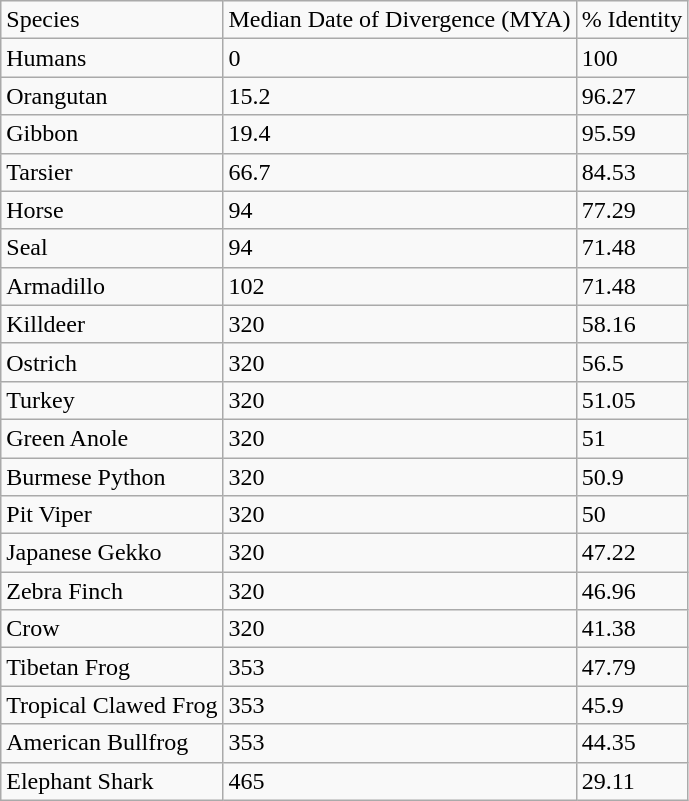<table class="wikitable">
<tr>
<td>Species</td>
<td>Median  Date of Divergence (MYA)</td>
<td>% Identity</td>
</tr>
<tr>
<td>Humans</td>
<td>0</td>
<td>100</td>
</tr>
<tr>
<td>Orangutan</td>
<td>15.2</td>
<td>96.27</td>
</tr>
<tr>
<td>Gibbon</td>
<td>19.4</td>
<td>95.59</td>
</tr>
<tr>
<td>Tarsier</td>
<td>66.7</td>
<td>84.53</td>
</tr>
<tr>
<td>Horse</td>
<td>94</td>
<td>77.29</td>
</tr>
<tr>
<td>Seal</td>
<td>94</td>
<td>71.48</td>
</tr>
<tr>
<td>Armadillo</td>
<td>102</td>
<td>71.48</td>
</tr>
<tr>
<td>Killdeer</td>
<td>320</td>
<td>58.16</td>
</tr>
<tr>
<td>Ostrich</td>
<td>320</td>
<td>56.5</td>
</tr>
<tr>
<td>Turkey</td>
<td>320</td>
<td>51.05</td>
</tr>
<tr>
<td>Green Anole</td>
<td>320</td>
<td>51</td>
</tr>
<tr>
<td>Burmese Python</td>
<td>320</td>
<td>50.9</td>
</tr>
<tr>
<td>Pit Viper</td>
<td>320</td>
<td>50</td>
</tr>
<tr>
<td>Japanese Gekko</td>
<td>320</td>
<td>47.22</td>
</tr>
<tr>
<td>Zebra Finch</td>
<td>320</td>
<td>46.96</td>
</tr>
<tr>
<td>Crow</td>
<td>320</td>
<td>41.38</td>
</tr>
<tr>
<td>Tibetan Frog</td>
<td>353</td>
<td>47.79</td>
</tr>
<tr>
<td>Tropical Clawed Frog</td>
<td>353</td>
<td>45.9</td>
</tr>
<tr>
<td>American Bullfrog</td>
<td>353</td>
<td>44.35</td>
</tr>
<tr>
<td>Elephant Shark</td>
<td>465</td>
<td>29.11</td>
</tr>
</table>
